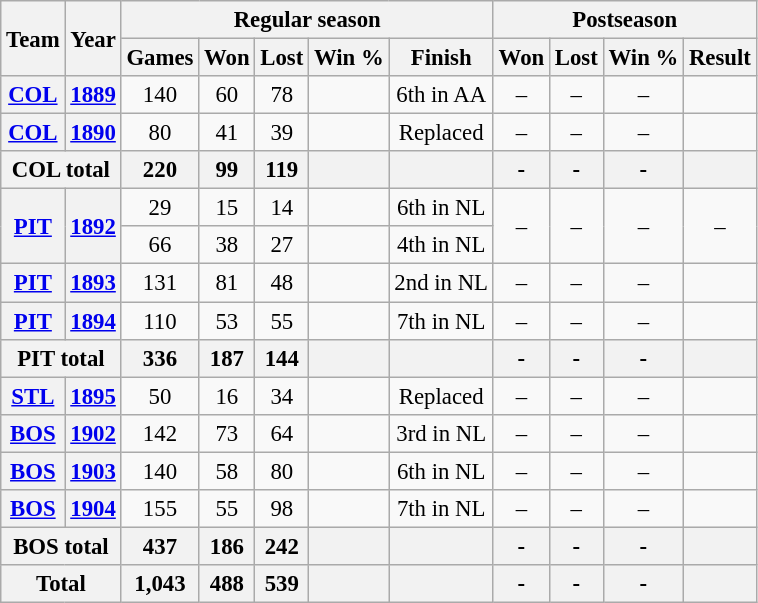<table class="wikitable" style="font-size: 95%; text-align:center;">
<tr>
<th rowspan="2">Team</th>
<th rowspan="2">Year</th>
<th colspan="5">Regular season</th>
<th colspan="4">Postseason</th>
</tr>
<tr>
<th>Games</th>
<th>Won</th>
<th>Lost</th>
<th>Win %</th>
<th>Finish</th>
<th>Won</th>
<th>Lost</th>
<th>Win %</th>
<th>Result</th>
</tr>
<tr>
<th><a href='#'>COL</a></th>
<th><a href='#'>1889</a></th>
<td>140</td>
<td>60</td>
<td>78</td>
<td></td>
<td>6th in AA</td>
<td>–</td>
<td>–</td>
<td>–</td>
<td></td>
</tr>
<tr>
<th><a href='#'>COL</a></th>
<th><a href='#'>1890</a></th>
<td>80</td>
<td>41</td>
<td>39</td>
<td></td>
<td>Replaced</td>
<td>–</td>
<td>–</td>
<td>–</td>
<td></td>
</tr>
<tr>
<th colspan="2">COL total</th>
<th>220</th>
<th>99</th>
<th>119</th>
<th></th>
<th></th>
<th>-</th>
<th>-</th>
<th>-</th>
<th></th>
</tr>
<tr>
<th rowspan="2"><a href='#'>PIT</a></th>
<th rowspan="2"><a href='#'>1892</a></th>
<td>29</td>
<td>15</td>
<td>14</td>
<td></td>
<td>6th in NL</td>
<td rowspan="2">–</td>
<td rowspan="2">–</td>
<td rowspan="2">–</td>
<td rowspan="2">–</td>
</tr>
<tr>
<td>66</td>
<td>38</td>
<td>27</td>
<td></td>
<td>4th in NL</td>
</tr>
<tr>
<th><a href='#'>PIT</a></th>
<th><a href='#'>1893</a></th>
<td>131</td>
<td>81</td>
<td>48</td>
<td></td>
<td>2nd in NL</td>
<td>–</td>
<td>–</td>
<td>–</td>
<td></td>
</tr>
<tr>
<th><a href='#'>PIT</a></th>
<th><a href='#'>1894</a></th>
<td>110</td>
<td>53</td>
<td>55</td>
<td></td>
<td>7th in NL</td>
<td>–</td>
<td>–</td>
<td>–</td>
<td></td>
</tr>
<tr>
<th colspan="2">PIT total</th>
<th>336</th>
<th>187</th>
<th>144</th>
<th></th>
<th></th>
<th>-</th>
<th>-</th>
<th>-</th>
<th></th>
</tr>
<tr>
<th><a href='#'>STL</a></th>
<th><a href='#'>1895</a></th>
<td>50</td>
<td>16</td>
<td>34</td>
<td></td>
<td>Replaced</td>
<td>–</td>
<td>–</td>
<td>–</td>
<td></td>
</tr>
<tr>
<th><a href='#'>BOS</a></th>
<th><a href='#'>1902</a></th>
<td>142</td>
<td>73</td>
<td>64</td>
<td></td>
<td>3rd in NL</td>
<td>–</td>
<td>–</td>
<td>–</td>
<td></td>
</tr>
<tr>
<th><a href='#'>BOS</a></th>
<th><a href='#'>1903</a></th>
<td>140</td>
<td>58</td>
<td>80</td>
<td></td>
<td>6th in NL</td>
<td>–</td>
<td>–</td>
<td>–</td>
<td></td>
</tr>
<tr>
<th><a href='#'>BOS</a></th>
<th><a href='#'>1904</a></th>
<td>155</td>
<td>55</td>
<td>98</td>
<td></td>
<td>7th in NL</td>
<td>–</td>
<td>–</td>
<td>–</td>
<td></td>
</tr>
<tr>
<th colspan="2">BOS total</th>
<th>437</th>
<th>186</th>
<th>242</th>
<th></th>
<th></th>
<th>-</th>
<th>-</th>
<th>-</th>
<th></th>
</tr>
<tr>
<th colspan="2">Total</th>
<th>1,043 </th>
<th>488</th>
<th>539</th>
<th></th>
<th></th>
<th>-</th>
<th>-</th>
<th>-</th>
<th></th>
</tr>
</table>
